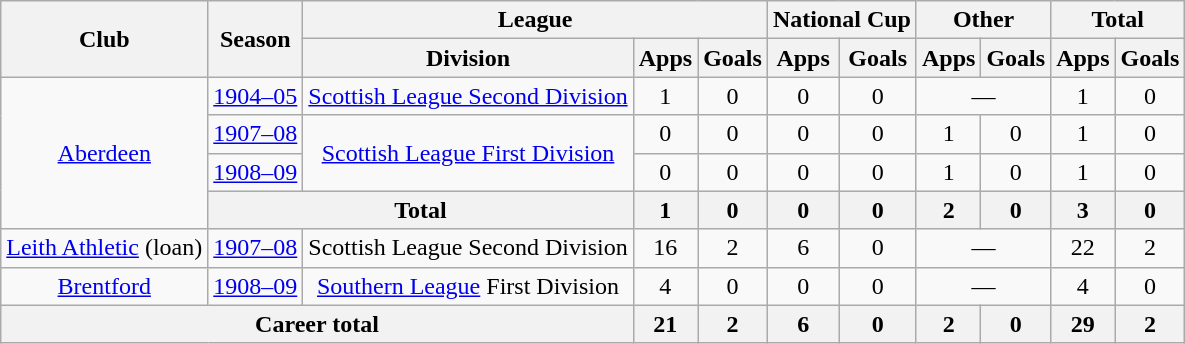<table class="wikitable" style="text-align: center;">
<tr>
<th rowspan="2">Club</th>
<th rowspan="2">Season</th>
<th colspan="3">League</th>
<th colspan="2">National Cup</th>
<th colspan="2">Other</th>
<th colspan="2">Total</th>
</tr>
<tr>
<th>Division</th>
<th>Apps</th>
<th>Goals</th>
<th>Apps</th>
<th>Goals</th>
<th>Apps</th>
<th>Goals</th>
<th>Apps</th>
<th>Goals</th>
</tr>
<tr>
<td rowspan="4"><a href='#'>Aberdeen</a></td>
<td><a href='#'>1904–05</a></td>
<td><a href='#'>Scottish League Second Division</a></td>
<td>1</td>
<td>0</td>
<td>0</td>
<td>0</td>
<td colspan="2">—</td>
<td>1</td>
<td>0</td>
</tr>
<tr>
<td><a href='#'>1907–08</a></td>
<td rowspan="2"><a href='#'>Scottish League First Division</a></td>
<td>0</td>
<td>0</td>
<td>0</td>
<td>0</td>
<td>1</td>
<td>0</td>
<td>1</td>
<td>0</td>
</tr>
<tr>
<td><a href='#'>1908–09</a></td>
<td>0</td>
<td>0</td>
<td>0</td>
<td>0</td>
<td>1</td>
<td>0</td>
<td>1</td>
<td>0</td>
</tr>
<tr>
<th colspan="2">Total</th>
<th>1</th>
<th>0</th>
<th>0</th>
<th>0</th>
<th>2</th>
<th>0</th>
<th>3</th>
<th>0</th>
</tr>
<tr>
<td><a href='#'>Leith Athletic</a> (loan)</td>
<td><a href='#'>1907–08</a></td>
<td>Scottish League Second Division</td>
<td>16</td>
<td>2</td>
<td>6</td>
<td>0</td>
<td colspan="2">—</td>
<td>22</td>
<td>2</td>
</tr>
<tr>
<td><a href='#'>Brentford</a></td>
<td><a href='#'>1908–09</a></td>
<td><a href='#'>Southern League</a> First Division</td>
<td>4</td>
<td>0</td>
<td>0</td>
<td>0</td>
<td colspan="2">—</td>
<td>4</td>
<td>0</td>
</tr>
<tr>
<th colspan="3">Career total</th>
<th>21</th>
<th>2</th>
<th>6</th>
<th>0</th>
<th>2</th>
<th>0</th>
<th>29</th>
<th>2</th>
</tr>
</table>
